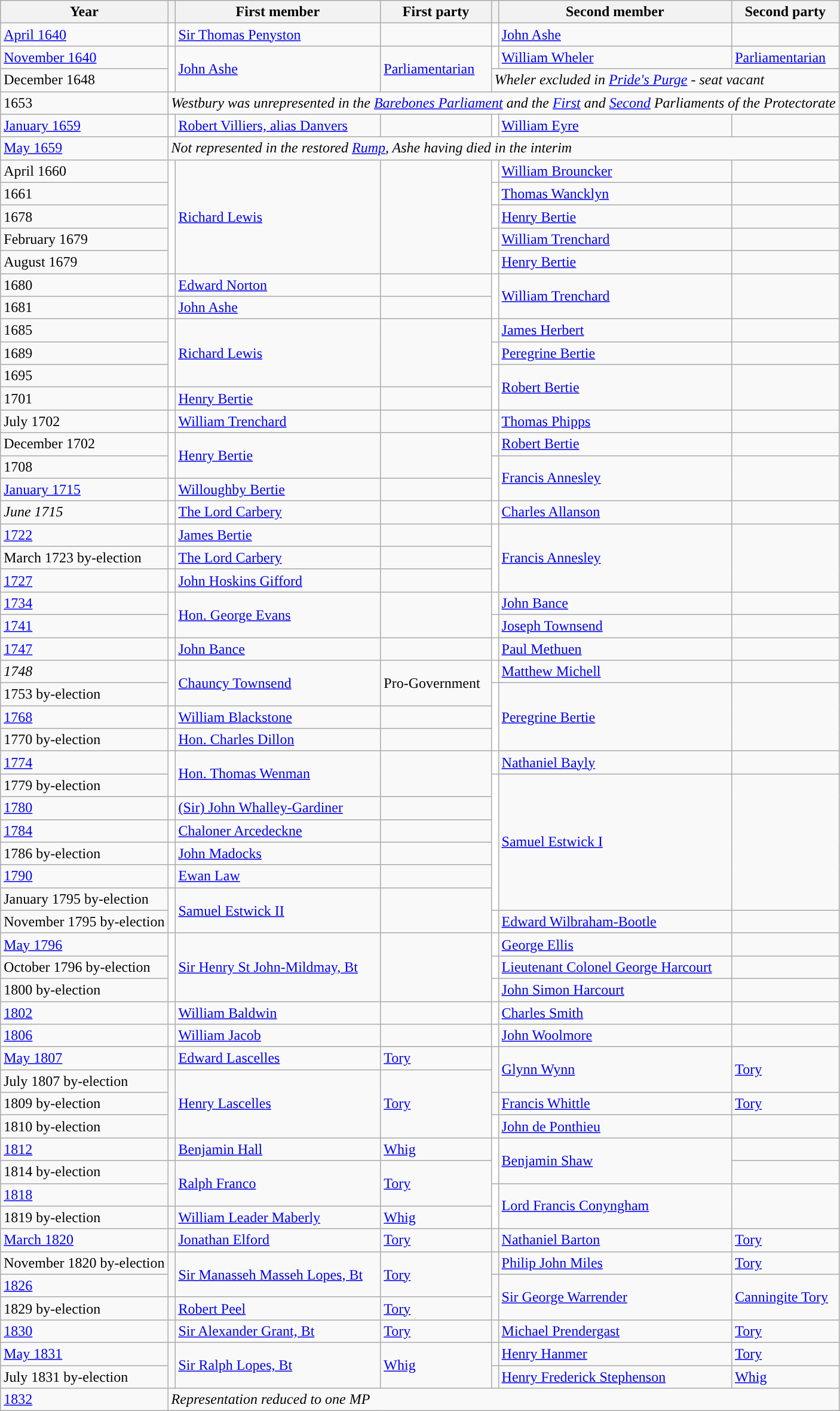<table class="wikitable">
<tr>
<th>Year</th>
<th></th>
<th>First member</th>
<th>First party</th>
<th></th>
<th>Second member</th>
<th>Second party</th>
</tr>
<tr>
<td><a href='#'>April 1640</a></td>
<td style="color:inherit;background-color: white"></td>
<td><a href='#'>Sir Thomas Penyston</a></td>
<td></td>
<td style="color:inherit;background-color: white"></td>
<td><a href='#'>John Ashe</a></td>
<td></td>
</tr>
<tr>
<td><a href='#'>November 1640</a></td>
<td rowspan="2" style="color:inherit;background-color: white"></td>
<td rowspan="2"><a href='#'>John Ashe</a></td>
<td rowspan="2"><a href='#'>Parliamentarian</a></td>
<td style="color:inherit;background-color: white"></td>
<td><a href='#'>William Wheler</a></td>
<td><a href='#'>Parliamentarian</a></td>
</tr>
<tr>
<td>December 1648</td>
<td colspan="3"><em>Wheler excluded in <a href='#'>Pride's Purge</a> - seat vacant</em></td>
</tr>
<tr>
<td>1653</td>
<td colspan="6"><em>Westbury was unrepresented in the <a href='#'>Barebones Parliament</a> and the <a href='#'>First</a> and <a href='#'>Second</a> Parliaments of the Protectorate</em></td>
</tr>
<tr>
<td><a href='#'>January 1659</a></td>
<td style="color:inherit;background-color: white"></td>
<td><a href='#'>Robert Villiers, alias Danvers</a></td>
<td></td>
<td style="color:inherit;background-color: white"></td>
<td><a href='#'>William Eyre</a></td>
<td></td>
</tr>
<tr>
<td><a href='#'>May 1659</a></td>
<td colspan="6"><em>Not represented in the restored <a href='#'>Rump</a>, Ashe having died in the interim</em></td>
</tr>
<tr>
<td>April 1660</td>
<td rowspan="5" style="color:inherit;background-color: white"></td>
<td rowspan="5"><a href='#'>Richard Lewis</a></td>
<td rowspan="5"></td>
<td style="color:inherit;background-color: white"></td>
<td><a href='#'>William Brouncker</a></td>
<td></td>
</tr>
<tr>
<td>1661</td>
<td style="color:inherit;background-color: white"></td>
<td><a href='#'>Thomas Wancklyn</a></td>
<td></td>
</tr>
<tr>
<td>1678</td>
<td style="color:inherit;background-color: white"></td>
<td><a href='#'>Henry Bertie</a></td>
<td></td>
</tr>
<tr>
<td>February 1679</td>
<td style="color:inherit;background-color: white"></td>
<td><a href='#'>William Trenchard</a></td>
<td></td>
</tr>
<tr>
<td>August 1679</td>
<td style="color:inherit;background-color: white"></td>
<td><a href='#'>Henry Bertie</a></td>
<td></td>
</tr>
<tr>
<td>1680</td>
<td style="color:inherit;background-color: white"></td>
<td><a href='#'>Edward Norton</a></td>
<td></td>
<td rowspan="2" style="color:inherit;background-color: white"></td>
<td rowspan="2"><a href='#'>William Trenchard</a></td>
<td rowspan="2"></td>
</tr>
<tr>
<td>1681</td>
<td style="color:inherit;background-color: white"></td>
<td><a href='#'>John Ashe</a></td>
<td></td>
</tr>
<tr>
<td>1685</td>
<td rowspan="3" style="color:inherit;background-color: white"></td>
<td rowspan="3"><a href='#'>Richard Lewis</a></td>
<td rowspan="3"></td>
<td style="color:inherit;background-color: white"></td>
<td><a href='#'>James Herbert</a></td>
<td></td>
</tr>
<tr>
<td>1689</td>
<td style="color:inherit;background-color: white"></td>
<td><a href='#'>Peregrine Bertie</a></td>
<td></td>
</tr>
<tr>
<td>1695</td>
<td rowspan="2" style="color:inherit;background-color: white"></td>
<td rowspan="2"><a href='#'>Robert Bertie</a></td>
<td rowspan="2"></td>
</tr>
<tr>
<td>1701</td>
<td style="color:inherit;background-color: white"></td>
<td><a href='#'>Henry Bertie</a></td>
<td></td>
</tr>
<tr>
<td>July 1702 </td>
<td style="color:inherit;background-color: white"></td>
<td><a href='#'>William Trenchard</a></td>
<td></td>
<td style="color:inherit;background-color: white"></td>
<td><a href='#'>Thomas Phipps</a></td>
<td></td>
</tr>
<tr>
<td>December 1702 </td>
<td rowspan="2" style="color:inherit;background-color: white"></td>
<td rowspan="2"><a href='#'>Henry Bertie</a></td>
<td rowspan="2"></td>
<td style="color:inherit;background-color: white"></td>
<td><a href='#'>Robert Bertie</a></td>
<td></td>
</tr>
<tr>
<td>1708</td>
<td rowspan="2" style="color:inherit;background-color: white"></td>
<td rowspan="2"><a href='#'>Francis Annesley</a></td>
<td rowspan="2"></td>
</tr>
<tr>
<td><a href='#'>January 1715</a></td>
<td style="color:inherit;background-color: white"></td>
<td><a href='#'>Willoughby Bertie</a></td>
<td></td>
</tr>
<tr>
<td><em>June 1715</em> </td>
<td style="color:inherit;background-color: white"></td>
<td><a href='#'>The Lord Carbery</a></td>
<td></td>
<td style="color:inherit;background-color: white"></td>
<td><a href='#'>Charles Allanson</a></td>
<td></td>
</tr>
<tr>
<td><a href='#'>1722</a></td>
<td style="color:inherit;background-color: white"></td>
<td><a href='#'>James Bertie</a></td>
<td></td>
<td rowspan="3" style="color:inherit;background-color: white"></td>
<td rowspan="3"><a href='#'>Francis Annesley</a></td>
<td rowspan="3"></td>
</tr>
<tr>
<td>March 1723 by-election </td>
<td style="color:inherit;background-color: white"></td>
<td><a href='#'>The Lord Carbery</a></td>
<td></td>
</tr>
<tr>
<td><a href='#'>1727</a></td>
<td style="color:inherit;background-color: white"></td>
<td><a href='#'>John Hoskins Gifford</a></td>
<td></td>
</tr>
<tr>
<td><a href='#'>1734</a></td>
<td rowspan="2" style="color:inherit;background-color: white"></td>
<td rowspan="2"><a href='#'>Hon. George Evans</a></td>
<td rowspan="2"></td>
<td style="color:inherit;background-color: white"></td>
<td><a href='#'>John Bance</a></td>
<td></td>
</tr>
<tr>
<td><a href='#'>1741</a></td>
<td style="color:inherit;background-color: white"></td>
<td><a href='#'>Joseph Townsend</a></td>
<td></td>
</tr>
<tr>
<td><a href='#'>1747</a></td>
<td style="color:inherit;background-color: white"></td>
<td><a href='#'>John Bance</a></td>
<td></td>
<td style="color:inherit;background-color: white"></td>
<td><a href='#'>Paul Methuen</a></td>
<td></td>
</tr>
<tr>
<td><em>1748</em> </td>
<td rowspan="2" style="color:inherit;background-color: white"></td>
<td rowspan="2"><a href='#'>Chauncy Townsend</a></td>
<td rowspan="2">Pro-Government</td>
<td style="color:inherit;background-color: white"></td>
<td><a href='#'>Matthew Michell</a></td>
<td></td>
</tr>
<tr>
<td>1753 by-election </td>
<td rowspan="3" style="color:inherit;background-color: white"></td>
<td rowspan="3"><a href='#'>Peregrine Bertie</a></td>
<td rowspan="3"></td>
</tr>
<tr>
<td><a href='#'>1768</a></td>
<td style="color:inherit;background-color: white"></td>
<td><a href='#'>William Blackstone</a></td>
<td></td>
</tr>
<tr>
<td>1770 by-election </td>
<td style="color:inherit;background-color: white"></td>
<td><a href='#'>Hon. Charles Dillon</a></td>
<td></td>
</tr>
<tr>
<td><a href='#'>1774</a></td>
<td rowspan="2" style="color:inherit;background-color: white"></td>
<td rowspan="2"><a href='#'>Hon. Thomas Wenman</a></td>
<td rowspan="2"></td>
<td style="color:inherit;background-color: white"></td>
<td><a href='#'>Nathaniel Bayly</a></td>
<td></td>
</tr>
<tr>
<td>1779 by-election</td>
<td rowspan="6" style="color:inherit;background-color: white"></td>
<td rowspan="6"><a href='#'>Samuel Estwick I</a></td>
<td rowspan="6"></td>
</tr>
<tr>
<td><a href='#'>1780</a></td>
<td style="color:inherit;background-color: white"></td>
<td><a href='#'>(Sir) John Whalley-Gardiner</a></td>
<td></td>
</tr>
<tr>
<td><a href='#'>1784</a></td>
<td style="color:inherit;background-color: white"></td>
<td><a href='#'>Chaloner Arcedeckne</a></td>
<td></td>
</tr>
<tr>
<td>1786 by-election</td>
<td style="color:inherit;background-color: white"></td>
<td><a href='#'>John Madocks</a></td>
<td></td>
</tr>
<tr>
<td><a href='#'>1790</a></td>
<td style="color:inherit;background-color: white"></td>
<td><a href='#'>Ewan Law</a></td>
<td></td>
</tr>
<tr>
<td>January 1795 by-election</td>
<td rowspan="2" style="color:inherit;background-color: white"></td>
<td rowspan="2"><a href='#'>Samuel Estwick II</a></td>
<td rowspan="2"></td>
</tr>
<tr>
<td>November 1795 by-election</td>
<td style="color:inherit;background-color: white"></td>
<td><a href='#'>Edward Wilbraham-Bootle</a></td>
<td></td>
</tr>
<tr>
<td><a href='#'>May 1796</a></td>
<td rowspan="3" style="color:inherit;background-color: white"></td>
<td rowspan="3"><a href='#'>Sir Henry St John-Mildmay, Bt</a></td>
<td rowspan="3"></td>
<td style="color:inherit;background-color: white"></td>
<td><a href='#'>George Ellis</a></td>
<td></td>
</tr>
<tr>
<td>October 1796 by-election</td>
<td style="color:inherit;background-color: white"></td>
<td><a href='#'>Lieutenant Colonel George Harcourt</a></td>
<td></td>
</tr>
<tr>
<td>1800 by-election</td>
<td style="color:inherit;background-color: white"></td>
<td><a href='#'>John Simon Harcourt</a></td>
<td></td>
</tr>
<tr>
<td><a href='#'>1802</a></td>
<td style="color:inherit;background-color: white"></td>
<td><a href='#'>William Baldwin</a></td>
<td></td>
<td style="color:inherit;background-color: white"></td>
<td><a href='#'>Charles Smith</a></td>
<td></td>
</tr>
<tr>
<td><a href='#'>1806</a></td>
<td style="color:inherit;background-color: white"></td>
<td><a href='#'>William Jacob</a></td>
<td></td>
<td style="color:inherit;background-color: white"></td>
<td><a href='#'>John Woolmore</a></td>
<td></td>
</tr>
<tr>
<td><a href='#'>May 1807</a></td>
<td style="color:inherit;background-color: "></td>
<td><a href='#'>Edward Lascelles</a></td>
<td><a href='#'>Tory</a></td>
<td rowspan="2" style="color:inherit;background-color: "></td>
<td rowspan="2"><a href='#'>Glynn Wynn</a></td>
<td rowspan="2"><a href='#'>Tory</a></td>
</tr>
<tr>
<td>July 1807 by-election</td>
<td rowspan="3" style="color:inherit;background-color: "></td>
<td rowspan="3"><a href='#'>Henry Lascelles</a></td>
<td rowspan="3"><a href='#'>Tory</a></td>
</tr>
<tr>
<td>1809 by-election</td>
<td style="color:inherit;background-color: "></td>
<td><a href='#'>Francis Whittle</a></td>
<td><a href='#'>Tory</a></td>
</tr>
<tr>
<td>1810 by-election</td>
<td style="color:inherit;background-color: white"></td>
<td><a href='#'>John de Ponthieu</a></td>
<td></td>
</tr>
<tr>
<td><a href='#'>1812</a></td>
<td style="color:inherit;background-color: "></td>
<td><a href='#'>Benjamin Hall</a></td>
<td><a href='#'>Whig</a></td>
<td rowspan="2" style="color:inherit;background-color: white"></td>
<td rowspan="2"><a href='#'>Benjamin Shaw</a></td>
<td></td>
</tr>
<tr>
<td>1814 by-election</td>
<td rowspan="2" style="color:inherit;background-color: "></td>
<td rowspan="2"><a href='#'>Ralph Franco</a></td>
<td rowspan="2"><a href='#'>Tory</a></td>
</tr>
<tr>
<td><a href='#'>1818</a></td>
<td rowspan="2" style="color:inherit;background-color: white"></td>
<td rowspan="2"><a href='#'>Lord Francis Conyngham</a></td>
<td rowspan="2"></td>
</tr>
<tr>
<td>1819 by-election</td>
<td style="color:inherit;background-color: "></td>
<td><a href='#'>William Leader Maberly</a></td>
<td><a href='#'>Whig</a></td>
</tr>
<tr>
<td><a href='#'>March 1820</a></td>
<td style="color:inherit;background-color: "></td>
<td><a href='#'>Jonathan Elford</a></td>
<td><a href='#'>Tory</a></td>
<td style="color:inherit;background-color: "></td>
<td><a href='#'>Nathaniel Barton</a></td>
<td><a href='#'>Tory</a></td>
</tr>
<tr>
<td>November 1820 by-election</td>
<td rowspan="2" style="color:inherit;background-color: "></td>
<td rowspan="2"><a href='#'>Sir Manasseh Masseh Lopes, Bt</a></td>
<td rowspan="2"><a href='#'>Tory</a></td>
<td style="color:inherit;background-color: "></td>
<td><a href='#'>Philip John Miles</a></td>
<td><a href='#'>Tory</a></td>
</tr>
<tr>
<td><a href='#'>1826</a></td>
<td rowspan="2" style="color:inherit;background-color: "></td>
<td rowspan="2"><a href='#'>Sir George Warrender</a></td>
<td rowspan="2"><a href='#'>Canningite Tory</a></td>
</tr>
<tr>
<td>1829 by-election</td>
<td style="color:inherit;background-color: "></td>
<td><a href='#'>Robert Peel</a></td>
<td><a href='#'>Tory</a></td>
</tr>
<tr>
<td><a href='#'>1830</a></td>
<td style="color:inherit;background-color: "></td>
<td><a href='#'>Sir Alexander Grant, Bt</a></td>
<td><a href='#'>Tory</a></td>
<td style="color:inherit;background-color: "></td>
<td><a href='#'>Michael Prendergast</a></td>
<td><a href='#'>Tory</a></td>
</tr>
<tr>
<td><a href='#'>May 1831</a></td>
<td rowspan="2" style="color:inherit;background-color: "></td>
<td rowspan="2"><a href='#'>Sir Ralph Lopes, Bt</a></td>
<td rowspan="2"><a href='#'>Whig</a></td>
<td style="color:inherit;background-color: "></td>
<td><a href='#'>Henry Hanmer</a></td>
<td><a href='#'>Tory</a></td>
</tr>
<tr>
<td>July 1831 by-election</td>
<td style="color:inherit;background-color: "></td>
<td><a href='#'>Henry Frederick Stephenson</a></td>
<td><a href='#'>Whig</a></td>
</tr>
<tr>
<td><a href='#'>1832</a></td>
<td colspan="6"><em>Representation reduced to one MP</em></td>
</tr>
</table>
